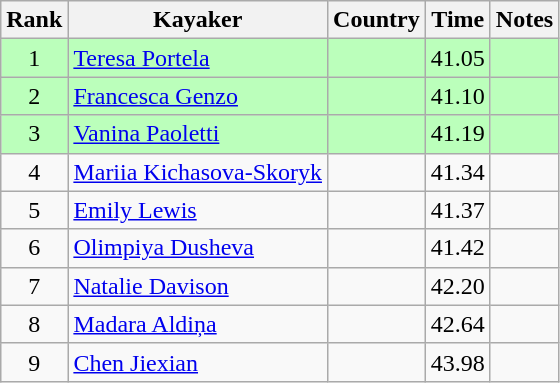<table class="wikitable" style="text-align:center">
<tr>
<th>Rank</th>
<th>Kayaker</th>
<th>Country</th>
<th>Time</th>
<th>Notes</th>
</tr>
<tr bgcolor=bbffbb>
<td>1</td>
<td align="left"><a href='#'>Teresa Portela</a></td>
<td align="left"></td>
<td>41.05</td>
<td></td>
</tr>
<tr bgcolor=bbffbb>
<td>2</td>
<td align="left"><a href='#'>Francesca Genzo</a></td>
<td align="left"></td>
<td>41.10</td>
<td></td>
</tr>
<tr bgcolor=bbffbb>
<td>3</td>
<td align="left"><a href='#'>Vanina Paoletti</a></td>
<td align="left"></td>
<td>41.19</td>
<td></td>
</tr>
<tr>
<td>4</td>
<td align="left"><a href='#'>Mariia Kichasova-Skoryk</a></td>
<td align="left"></td>
<td>41.34</td>
<td></td>
</tr>
<tr>
<td>5</td>
<td align="left"><a href='#'>Emily Lewis</a></td>
<td align="left"></td>
<td>41.37</td>
<td></td>
</tr>
<tr>
<td>6</td>
<td align="left"><a href='#'>Olimpiya Dusheva</a></td>
<td align="left"></td>
<td>41.42</td>
<td></td>
</tr>
<tr>
<td>7</td>
<td align="left"><a href='#'>Natalie Davison</a></td>
<td align="left"></td>
<td>42.20</td>
<td></td>
</tr>
<tr>
<td>8</td>
<td align="left"><a href='#'>Madara Aldiņa</a></td>
<td align="left"></td>
<td>42.64</td>
<td></td>
</tr>
<tr>
<td>9</td>
<td align="left"><a href='#'>Chen Jiexian</a></td>
<td align="left"></td>
<td>43.98</td>
<td></td>
</tr>
</table>
